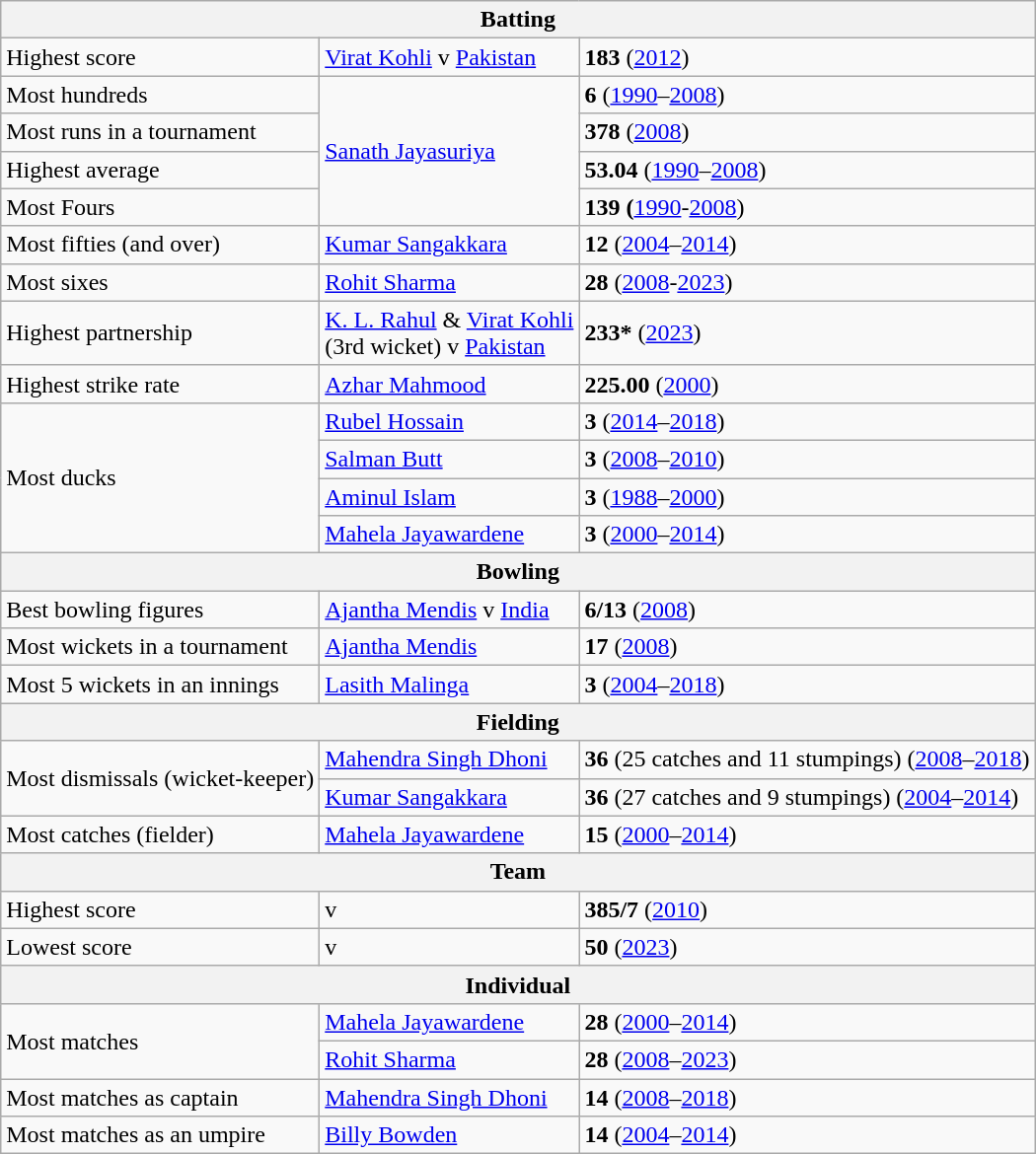<table class="wikitable">
<tr>
<th colspan="3">Batting</th>
</tr>
<tr>
<td>Highest score</td>
<td> <a href='#'>Virat Kohli</a> v <a href='#'>Pakistan</a></td>
<td><strong>183</strong>   (<a href='#'>2012</a>)</td>
</tr>
<tr>
<td>Most hundreds</td>
<td rowspan="4"> <a href='#'>Sanath Jayasuriya</a></td>
<td><strong>6</strong> (<a href='#'>1990</a>–<a href='#'>2008</a>)</td>
</tr>
<tr>
<td>Most runs in a tournament</td>
<td><strong>378</strong> (<a href='#'>2008</a>)</td>
</tr>
<tr>
<td>Highest average</td>
<td><strong>53.04</strong> (<a href='#'>1990</a>–<a href='#'>2008</a>)</td>
</tr>
<tr>
<td>Most Fours</td>
<td><strong>139 (</strong><a href='#'>1990</a>-<a href='#'>2008</a>)</td>
</tr>
<tr>
<td>Most fifties (and over)</td>
<td> <a href='#'>Kumar Sangakkara</a></td>
<td><strong>12</strong> (<a href='#'>2004</a>–<a href='#'>2014</a>)</td>
</tr>
<tr>
<td>Most sixes</td>
<td> <a href='#'>Rohit Sharma</a></td>
<td><strong>28</strong> (<a href='#'>2008</a>-<a href='#'>2023</a>)</td>
</tr>
<tr>
<td>Highest partnership</td>
<td> <a href='#'>K. L. Rahul</a> & <a href='#'>Virat Kohli</a> <br> (3rd wicket) v <a href='#'>Pakistan</a></td>
<td><strong>233*</strong> (<a href='#'>2023</a>)</td>
</tr>
<tr>
<td>Highest strike rate</td>
<td> <a href='#'>Azhar Mahmood</a></td>
<td><strong>225.00</strong>	 (<a href='#'>2000</a>)</td>
</tr>
<tr>
<td rowspan=4>Most ducks</td>
<td> <a href='#'>Rubel Hossain</a></td>
<td><strong>3</strong> (<a href='#'>2014</a>–<a href='#'>2018</a>)</td>
</tr>
<tr>
<td> <a href='#'>Salman Butt</a></td>
<td><strong>3</strong> (<a href='#'>2008</a>–<a href='#'>2010</a>)</td>
</tr>
<tr>
<td> <a href='#'>Aminul Islam</a></td>
<td><strong>3</strong> (<a href='#'>1988</a>–<a href='#'>2000</a>)</td>
</tr>
<tr>
<td> <a href='#'>Mahela Jayawardene</a></td>
<td><strong>3</strong> (<a href='#'>2000</a>–<a href='#'>2014</a>)</td>
</tr>
<tr>
<th colspan="3">Bowling</th>
</tr>
<tr>
<td>Best bowling figures</td>
<td> <a href='#'>Ajantha Mendis</a> v <a href='#'>India</a></td>
<td><strong>6/13</strong> (<a href='#'>2008</a>)</td>
</tr>
<tr>
<td>Most wickets in a tournament</td>
<td> <a href='#'>Ajantha Mendis</a></td>
<td><strong>17</strong> (<a href='#'>2008</a>)</td>
</tr>
<tr>
<td>Most 5 wickets in an innings</td>
<td> <a href='#'>Lasith Malinga</a></td>
<td><strong>3</strong> (<a href='#'>2004</a>–<a href='#'>2018</a>)</td>
</tr>
<tr>
<th colspan="3">Fielding</th>
</tr>
<tr>
<td rowspan=2>Most dismissals (wicket-keeper)</td>
<td> <a href='#'>Mahendra Singh Dhoni</a></td>
<td><strong>36</strong> (25 catches and 11 stumpings) (<a href='#'>2008</a>–<a href='#'>2018</a>)</td>
</tr>
<tr>
<td> <a href='#'>Kumar Sangakkara</a></td>
<td><strong>36</strong> (27 catches and 9 stumpings) (<a href='#'>2004</a>–<a href='#'>2014</a>)</td>
</tr>
<tr>
<td>Most catches (fielder)</td>
<td> <a href='#'>Mahela Jayawardene</a></td>
<td><strong>15</strong> (<a href='#'>2000</a>–<a href='#'>2014</a>)</td>
</tr>
<tr>
<th colspan="3">Team</th>
</tr>
<tr>
<td>Highest score</td>
<td> v </td>
<td><strong>385/7</strong> (<a href='#'>2010</a>)</td>
</tr>
<tr>
<td>Lowest score</td>
<td> v </td>
<td><strong>50</strong> (<a href='#'>2023</a>)</td>
</tr>
<tr>
<th colspan="3">Individual</th>
</tr>
<tr>
<td rowspan="2">Most matches</td>
<td> <a href='#'>Mahela Jayawardene</a></td>
<td><strong>28</strong> (<a href='#'>2000</a>–<a href='#'>2014</a>)</td>
</tr>
<tr>
<td> <a href='#'>Rohit Sharma</a></td>
<td><strong>28</strong> (<a href='#'>2008</a>–<a href='#'>2023</a>)</td>
</tr>
<tr>
<td>Most matches as captain</td>
<td> <a href='#'>Mahendra Singh Dhoni</a></td>
<td><strong>14</strong> (<a href='#'>2008</a>–<a href='#'>2018</a>)</td>
</tr>
<tr>
<td>Most matches as an umpire</td>
<td> <a href='#'>Billy Bowden</a></td>
<td><strong>14</strong> (<a href='#'>2004</a>–<a href='#'>2014</a>)</td>
</tr>
</table>
